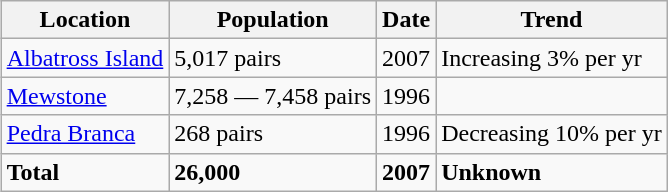<table class="wikitable" style="float: right;">
<tr>
<th>Location</th>
<th>Population</th>
<th>Date</th>
<th>Trend</th>
</tr>
<tr>
<td><a href='#'>Albatross Island</a></td>
<td>5,017 pairs</td>
<td>2007</td>
<td>Increasing 3% per yr</td>
</tr>
<tr>
<td><a href='#'>Mewstone</a></td>
<td>7,258 — 7,458 pairs</td>
<td>1996</td>
<td></td>
</tr>
<tr>
<td><a href='#'>Pedra Branca</a></td>
<td>268 pairs</td>
<td>1996</td>
<td>Decreasing 10% per yr</td>
</tr>
<tr>
<td><strong>Total</strong></td>
<td><strong>26,000</strong></td>
<td><strong>2007</strong></td>
<td><strong>Unknown</strong></td>
</tr>
</table>
